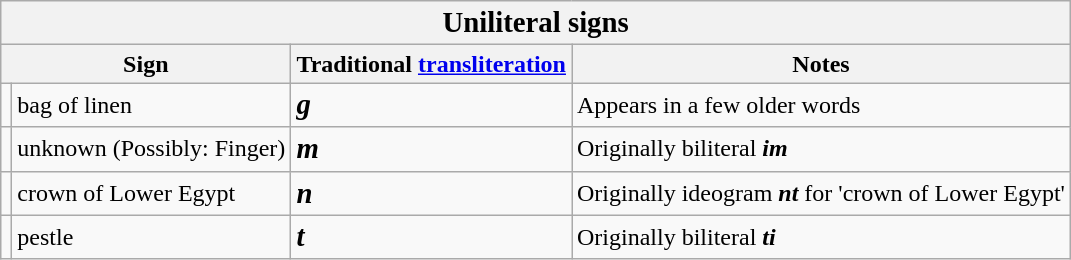<table class="wikitable">
<tr>
<th colspan="4"><big>Uniliteral signs</big></th>
</tr>
<tr>
<th colspan="2">Sign</th>
<th>Traditional <a href='#'>transliteration</a></th>
<th>Notes</th>
</tr>
<tr>
<td></td>
<td>bag of linen</td>
<td><big><strong><em>g</em></strong></big></td>
<td>Appears in a few older words</td>
</tr>
<tr>
<td></td>
<td>unknown (Possibly: Finger)</td>
<td><big><strong><em>m</em></strong></big></td>
<td>Originally biliteral <strong><em>im</em></strong></td>
</tr>
<tr>
<td></td>
<td>crown of Lower Egypt</td>
<td><big><strong><em>n</em></strong></big></td>
<td>Originally ideogram <strong><em>nt</em></strong> for 'crown of Lower Egypt'</td>
</tr>
<tr>
<td></td>
<td>pestle</td>
<td><big><strong><em>t</em></strong></big></td>
<td>Originally biliteral <strong><em>ti</em></strong></td>
</tr>
</table>
